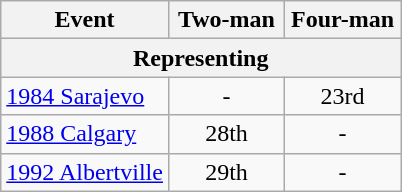<table class="wikitable" style="text-align: center;">
<tr ">
<th>Event</th>
<th style="width:70px;">Two-man</th>
<th style="width:70px;">Four-man</th>
</tr>
<tr>
<th colspan=3>Representing </th>
</tr>
<tr>
<td align=left> <a href='#'>1984 Sarajevo</a></td>
<td>-</td>
<td>23rd</td>
</tr>
<tr>
<td align=left> <a href='#'>1988 Calgary</a></td>
<td>28th</td>
<td>-</td>
</tr>
<tr>
<td align=left> <a href='#'>1992 Albertville</a></td>
<td>29th</td>
<td>-</td>
</tr>
</table>
